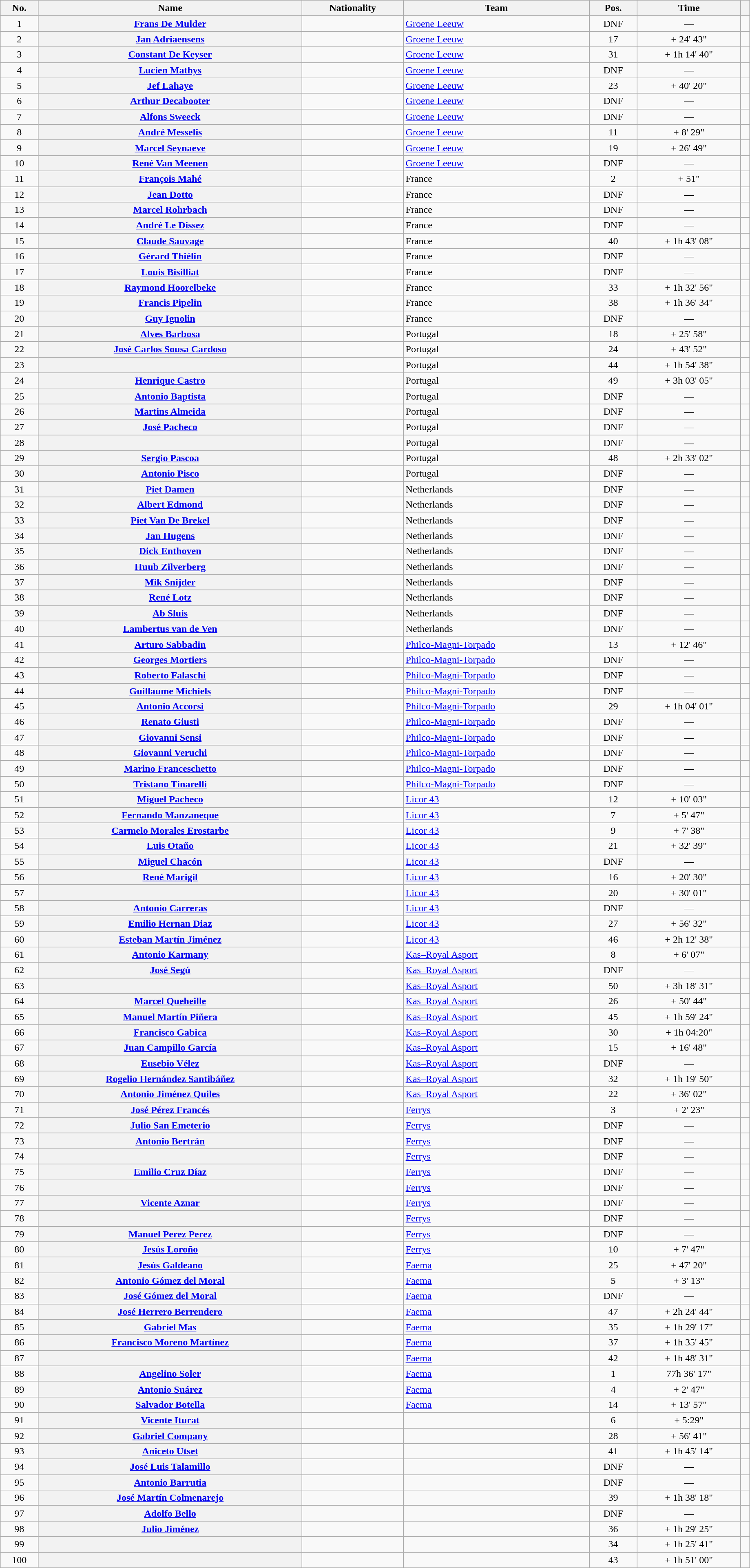<table class="wikitable plainrowheaders sortable" style="width:97%">
<tr>
<th scope="col">No.</th>
<th scope="col">Name</th>
<th scope="col">Nationality</th>
<th scope="col">Team</th>
<th scope="col" data-sort-type="number">Pos.</th>
<th scope="col" data-sort-type="number">Time</th>
<th scope="col" class="unsortable"></th>
</tr>
<tr>
<td style="text-align:center;">1</td>
<th scope="row"><a href='#'>Frans De Mulder</a></th>
<td></td>
<td><a href='#'>Groene Leeuw</a></td>
<td style="text-align:center;" data-sort-value="51">DNF</td>
<td style="text-align:center;" data-sort-value="51">—</td>
<td style="text-align:center;"></td>
</tr>
<tr>
<td style="text-align:center;">2</td>
<th scope="row"><a href='#'>Jan Adriaensens</a></th>
<td></td>
<td><a href='#'>Groene Leeuw</a></td>
<td style="text-align:center;">17</td>
<td style="text-align:center;" data-sort-value="17">+ 24' 43"</td>
<td style="text-align:center;"></td>
</tr>
<tr>
<td style="text-align:center;">3</td>
<th scope="row"><a href='#'>Constant De Keyser</a></th>
<td></td>
<td><a href='#'>Groene Leeuw</a></td>
<td style="text-align:center;">31</td>
<td style="text-align:center;" data-sort-value="31">+ 1h 14' 40"</td>
<td style="text-align:center;"></td>
</tr>
<tr>
<td style="text-align:center;">4</td>
<th scope="row"><a href='#'>Lucien  Mathys</a></th>
<td></td>
<td><a href='#'>Groene Leeuw</a></td>
<td style="text-align:center;" data-sort-value="51">DNF</td>
<td style="text-align:center;" data-sort-value="51">—</td>
<td style="text-align:center;"></td>
</tr>
<tr>
<td style="text-align:center;">5</td>
<th scope="row"><a href='#'>Jef Lahaye</a></th>
<td></td>
<td><a href='#'>Groene Leeuw</a></td>
<td style="text-align:center;">23</td>
<td style="text-align:center;" data-sort-value="23">+ 40' 20"</td>
<td style="text-align:center;"></td>
</tr>
<tr>
<td style="text-align:center;">6</td>
<th scope="row"><a href='#'>Arthur Decabooter</a></th>
<td></td>
<td><a href='#'>Groene Leeuw</a></td>
<td style="text-align:center;" data-sort-value="51">DNF</td>
<td style="text-align:center;" data-sort-value="51">—</td>
<td style="text-align:center;"></td>
</tr>
<tr>
<td style="text-align:center;">7</td>
<th scope="row"><a href='#'>Alfons Sweeck</a></th>
<td></td>
<td><a href='#'>Groene Leeuw</a></td>
<td style="text-align:center;" data-sort-value="51">DNF</td>
<td style="text-align:center;" data-sort-value="51">—</td>
<td style="text-align:center;"></td>
</tr>
<tr>
<td style="text-align:center;">8</td>
<th scope="row"><a href='#'>André Messelis</a></th>
<td></td>
<td><a href='#'>Groene Leeuw</a></td>
<td style="text-align:center;">11</td>
<td style="text-align:center;" data-sort-value="11">+ 8' 29"</td>
<td style="text-align:center;"></td>
</tr>
<tr>
<td style="text-align:center;">9</td>
<th scope="row"><a href='#'>Marcel Seynaeve</a></th>
<td></td>
<td><a href='#'>Groene Leeuw</a></td>
<td style="text-align:center;">19</td>
<td style="text-align:center;" data-sort-value="19">+ 26' 49"</td>
<td style="text-align:center;"></td>
</tr>
<tr>
<td style="text-align:center;">10</td>
<th scope="row"><a href='#'>René Van Meenen</a></th>
<td></td>
<td><a href='#'>Groene Leeuw</a></td>
<td style="text-align:center;" data-sort-value="51">DNF</td>
<td style="text-align:center;" data-sort-value="51">—</td>
<td style="text-align:center;"></td>
</tr>
<tr>
<td style="text-align:center;">11</td>
<th scope="row"><a href='#'>François Mahé</a></th>
<td></td>
<td>France</td>
<td style="text-align:center;">2</td>
<td style="text-align:center;" data-sort-value="2">+ 51"</td>
<td style="text-align:center;"></td>
</tr>
<tr>
<td style="text-align:center;">12</td>
<th scope="row"><a href='#'>Jean Dotto</a></th>
<td></td>
<td>France</td>
<td style="text-align:center;" data-sort-value="51">DNF</td>
<td style="text-align:center;" data-sort-value="51">—</td>
<td style="text-align:center;"></td>
</tr>
<tr>
<td style="text-align:center;">13</td>
<th scope="row"><a href='#'>Marcel Rohrbach</a></th>
<td></td>
<td>France</td>
<td style="text-align:center;" data-sort-value="51">DNF</td>
<td style="text-align:center;" data-sort-value="51">—</td>
<td style="text-align:center;"></td>
</tr>
<tr>
<td style="text-align:center;">14</td>
<th scope="row"><a href='#'>André Le Dissez</a></th>
<td></td>
<td>France</td>
<td style="text-align:center;" data-sort-value="51">DNF</td>
<td style="text-align:center;" data-sort-value="51">—</td>
<td style="text-align:center;"></td>
</tr>
<tr>
<td style="text-align:center;">15</td>
<th scope="row"><a href='#'>Claude Sauvage</a></th>
<td></td>
<td>France</td>
<td style="text-align:center;">40</td>
<td style="text-align:center;" data-sort-value="40">+ 1h 43' 08"</td>
<td style="text-align:center;"></td>
</tr>
<tr>
<td style="text-align:center;">16</td>
<th scope="row"><a href='#'>Gérard Thiélin</a></th>
<td></td>
<td>France</td>
<td style="text-align:center;" data-sort-value="51">DNF</td>
<td style="text-align:center;" data-sort-value="51">—</td>
<td style="text-align:center;"></td>
</tr>
<tr>
<td style="text-align:center;">17</td>
<th scope="row"><a href='#'>Louis Bisilliat</a></th>
<td></td>
<td>France</td>
<td style="text-align:center;" data-sort-value="51">DNF</td>
<td style="text-align:center;" data-sort-value="51">—</td>
<td style="text-align:center;"></td>
</tr>
<tr>
<td style="text-align:center;">18</td>
<th scope="row"><a href='#'>Raymond Hoorelbeke</a></th>
<td></td>
<td>France</td>
<td style="text-align:center;">33</td>
<td style="text-align:center;" data-sort-value="33">+ 1h 32' 56"</td>
<td style="text-align:center;"></td>
</tr>
<tr>
<td style="text-align:center;">19</td>
<th scope="row"><a href='#'>Francis Pipelin</a></th>
<td></td>
<td>France</td>
<td style="text-align:center;">38</td>
<td style="text-align:center;" data-sort-value="38">+ 1h 36' 34"</td>
<td style="text-align:center;"></td>
</tr>
<tr>
<td style="text-align:center;">20</td>
<th scope="row"><a href='#'>Guy Ignolin</a></th>
<td></td>
<td>France</td>
<td style="text-align:center;" data-sort-value="51">DNF</td>
<td style="text-align:center;" data-sort-value="51">—</td>
<td style="text-align:center;"></td>
</tr>
<tr>
<td style="text-align:center;">21</td>
<th scope="row"><a href='#'>Alves Barbosa</a></th>
<td></td>
<td>Portugal</td>
<td style="text-align:center;">18</td>
<td style="text-align:center;" data-sort-value="18">+ 25' 58"</td>
<td style="text-align:center;"></td>
</tr>
<tr>
<td style="text-align:center;">22</td>
<th scope="row"><a href='#'>José Carlos Sousa Cardoso</a></th>
<td></td>
<td>Portugal</td>
<td style="text-align:center;">24</td>
<td style="text-align:center;" data-sort-value="24">+ 43' 52"</td>
<td style="text-align:center;"></td>
</tr>
<tr>
<td style="text-align:center;">23</td>
<th scope="row"></th>
<td></td>
<td>Portugal</td>
<td style="text-align:center;">44</td>
<td style="text-align:center;" data-sort-value="44">+ 1h 54' 38"</td>
<td style="text-align:center;"></td>
</tr>
<tr>
<td style="text-align:center;">24</td>
<th scope="row"><a href='#'>Henrique Castro</a></th>
<td></td>
<td>Portugal</td>
<td style="text-align:center;">49</td>
<td style="text-align:center;" data-sort-value="49">+ 3h 03' 05"</td>
<td style="text-align:center;"></td>
</tr>
<tr>
<td style="text-align:center;">25</td>
<th scope="row"><a href='#'>Antonio Baptista</a></th>
<td></td>
<td>Portugal</td>
<td style="text-align:center;" data-sort-value="51">DNF</td>
<td style="text-align:center;" data-sort-value="51">—</td>
<td style="text-align:center;"></td>
</tr>
<tr>
<td style="text-align:center;">26</td>
<th scope="row"><a href='#'>Martins Almeida</a></th>
<td></td>
<td>Portugal</td>
<td style="text-align:center;" data-sort-value="51">DNF</td>
<td style="text-align:center;" data-sort-value="51">—</td>
<td style="text-align:center;"></td>
</tr>
<tr>
<td style="text-align:center;">27</td>
<th scope="row"><a href='#'>José Pacheco</a></th>
<td></td>
<td>Portugal</td>
<td style="text-align:center;" data-sort-value="51">DNF</td>
<td style="text-align:center;" data-sort-value="51">—</td>
<td style="text-align:center;"></td>
</tr>
<tr>
<td style="text-align:center;">28</td>
<th scope="row"></th>
<td></td>
<td>Portugal</td>
<td style="text-align:center;" data-sort-value="51">DNF</td>
<td style="text-align:center;" data-sort-value="51">—</td>
<td style="text-align:center;"></td>
</tr>
<tr>
<td style="text-align:center;">29</td>
<th scope="row"><a href='#'>Sergio Pascoa</a></th>
<td></td>
<td>Portugal</td>
<td style="text-align:center;">48</td>
<td style="text-align:center;" data-sort-value="48">+ 2h 33' 02"</td>
<td style="text-align:center;"></td>
</tr>
<tr>
<td style="text-align:center;">30</td>
<th scope="row"><a href='#'>Antonio Pisco</a></th>
<td></td>
<td>Portugal</td>
<td style="text-align:center;" data-sort-value="51">DNF</td>
<td style="text-align:center;" data-sort-value="51">—</td>
<td style="text-align:center;"></td>
</tr>
<tr>
<td style="text-align:center;">31</td>
<th scope="row"><a href='#'>Piet Damen</a></th>
<td></td>
<td>Netherlands</td>
<td style="text-align:center;" data-sort-value="51">DNF</td>
<td style="text-align:center;" data-sort-value="51">—</td>
<td style="text-align:center;"></td>
</tr>
<tr>
<td style="text-align:center;">32</td>
<th scope="row"><a href='#'>Albert Edmond</a></th>
<td></td>
<td>Netherlands</td>
<td style="text-align:center;" data-sort-value="51">DNF</td>
<td style="text-align:center;" data-sort-value="51">—</td>
<td style="text-align:center;"></td>
</tr>
<tr>
<td style="text-align:center;">33</td>
<th scope="row"><a href='#'>Piet Van De Brekel</a></th>
<td></td>
<td>Netherlands</td>
<td style="text-align:center;" data-sort-value="51">DNF</td>
<td style="text-align:center;" data-sort-value="51">—</td>
<td style="text-align:center;"></td>
</tr>
<tr>
<td style="text-align:center;">34</td>
<th scope="row"><a href='#'>Jan Hugens</a></th>
<td></td>
<td>Netherlands</td>
<td style="text-align:center;" data-sort-value="51">DNF</td>
<td style="text-align:center;" data-sort-value="51">—</td>
<td style="text-align:center;"></td>
</tr>
<tr>
<td style="text-align:center;">35</td>
<th scope="row"><a href='#'>Dick Enthoven</a></th>
<td></td>
<td>Netherlands</td>
<td style="text-align:center;" data-sort-value="51">DNF</td>
<td style="text-align:center;" data-sort-value="51">—</td>
<td style="text-align:center;"></td>
</tr>
<tr>
<td style="text-align:center;">36</td>
<th scope="row"><a href='#'>Huub Zilverberg</a></th>
<td></td>
<td>Netherlands</td>
<td style="text-align:center;" data-sort-value="51">DNF</td>
<td style="text-align:center;" data-sort-value="51">—</td>
<td style="text-align:center;"></td>
</tr>
<tr>
<td style="text-align:center;">37</td>
<th scope="row"><a href='#'>Mik Snijder</a></th>
<td></td>
<td>Netherlands</td>
<td style="text-align:center;" data-sort-value="51">DNF</td>
<td style="text-align:center;" data-sort-value="51">—</td>
<td style="text-align:center;"></td>
</tr>
<tr>
<td style="text-align:center;">38</td>
<th scope="row"><a href='#'>René Lotz</a></th>
<td></td>
<td>Netherlands</td>
<td style="text-align:center;" data-sort-value="51">DNF</td>
<td style="text-align:center;" data-sort-value="51">—</td>
<td style="text-align:center;"></td>
</tr>
<tr>
<td style="text-align:center;">39</td>
<th scope="row"><a href='#'>Ab Sluis</a></th>
<td></td>
<td>Netherlands</td>
<td style="text-align:center;" data-sort-value="51">DNF</td>
<td style="text-align:center;" data-sort-value="51">—</td>
<td style="text-align:center;"></td>
</tr>
<tr>
<td style="text-align:center;">40</td>
<th scope="row"><a href='#'>Lambertus van de Ven</a></th>
<td></td>
<td>Netherlands</td>
<td style="text-align:center;" data-sort-value="51">DNF</td>
<td style="text-align:center;" data-sort-value="51">—</td>
<td style="text-align:center;"></td>
</tr>
<tr>
<td style="text-align:center;">41</td>
<th scope="row"><a href='#'>Arturo Sabbadin</a></th>
<td></td>
<td><a href='#'>Philco-Magni-Torpado</a></td>
<td style="text-align:center;">13</td>
<td style="text-align:center;" data-sort-value="13">+ 12' 46"</td>
<td style="text-align:center;"></td>
</tr>
<tr>
<td style="text-align:center;">42</td>
<th scope="row"><a href='#'>Georges Mortiers</a></th>
<td></td>
<td><a href='#'>Philco-Magni-Torpado</a></td>
<td style="text-align:center;" data-sort-value="51">DNF</td>
<td style="text-align:center;" data-sort-value="51">—</td>
<td style="text-align:center;"></td>
</tr>
<tr>
<td style="text-align:center;">43</td>
<th scope="row"><a href='#'>Roberto Falaschi</a></th>
<td></td>
<td><a href='#'>Philco-Magni-Torpado</a></td>
<td style="text-align:center;" data-sort-value="51">DNF</td>
<td style="text-align:center;" data-sort-value="51">—</td>
<td style="text-align:center;"></td>
</tr>
<tr>
<td style="text-align:center;">44</td>
<th scope="row"><a href='#'>Guillaume Michiels</a></th>
<td></td>
<td><a href='#'>Philco-Magni-Torpado</a></td>
<td style="text-align:center;" data-sort-value="51">DNF</td>
<td style="text-align:center;" data-sort-value="51">—</td>
<td style="text-align:center;"></td>
</tr>
<tr>
<td style="text-align:center;">45</td>
<th scope="row"><a href='#'>Antonio Accorsi</a></th>
<td></td>
<td><a href='#'>Philco-Magni-Torpado</a></td>
<td style="text-align:center;">29</td>
<td style="text-align:center;" data-sort-value="29">+ 1h 04' 01"</td>
<td style="text-align:center;"></td>
</tr>
<tr>
<td style="text-align:center;">46</td>
<th scope="row"><a href='#'>Renato Giusti</a></th>
<td></td>
<td><a href='#'>Philco-Magni-Torpado</a></td>
<td style="text-align:center;" data-sort-value="51">DNF</td>
<td style="text-align:center;" data-sort-value="51">—</td>
<td style="text-align:center;"></td>
</tr>
<tr>
<td style="text-align:center;">47</td>
<th scope="row"><a href='#'>Giovanni Sensi</a></th>
<td></td>
<td><a href='#'>Philco-Magni-Torpado</a></td>
<td style="text-align:center;" data-sort-value="51">DNF</td>
<td style="text-align:center;" data-sort-value="51">—</td>
<td style="text-align:center;"></td>
</tr>
<tr>
<td style="text-align:center;">48</td>
<th scope="row"><a href='#'>Giovanni Veruchi</a></th>
<td></td>
<td><a href='#'>Philco-Magni-Torpado</a></td>
<td style="text-align:center;" data-sort-value="51">DNF</td>
<td style="text-align:center;" data-sort-value="51">—</td>
<td style="text-align:center;"></td>
</tr>
<tr>
<td style="text-align:center;">49</td>
<th scope="row"><a href='#'>Marino Franceschetto</a></th>
<td></td>
<td><a href='#'>Philco-Magni-Torpado</a></td>
<td style="text-align:center;" data-sort-value="51">DNF</td>
<td style="text-align:center;" data-sort-value="51">—</td>
<td style="text-align:center;"></td>
</tr>
<tr>
<td style="text-align:center;">50</td>
<th scope="row"><a href='#'>Tristano Tinarelli</a></th>
<td></td>
<td><a href='#'>Philco-Magni-Torpado</a></td>
<td style="text-align:center;" data-sort-value="51">DNF</td>
<td style="text-align:center;" data-sort-value="51">—</td>
<td style="text-align:center;"></td>
</tr>
<tr>
<td style="text-align:center;">51</td>
<th scope="row"><a href='#'>Miguel Pacheco</a></th>
<td></td>
<td><a href='#'>Licor 43</a></td>
<td style="text-align:center;">12</td>
<td style="text-align:center;" data-sort-value="12">+ 10' 03"</td>
<td style="text-align:center;"></td>
</tr>
<tr>
<td style="text-align:center;">52</td>
<th scope="row"><a href='#'>Fernando Manzaneque</a></th>
<td></td>
<td><a href='#'>Licor 43</a></td>
<td style="text-align:center;">7</td>
<td style="text-align:center;" data-sort-value="7">+ 5' 47"</td>
<td style="text-align:center;"></td>
</tr>
<tr>
<td style="text-align:center;">53</td>
<th scope="row"><a href='#'>Carmelo Morales Erostarbe</a></th>
<td></td>
<td><a href='#'>Licor 43</a></td>
<td style="text-align:center;">9</td>
<td style="text-align:center;" data-sort-value="9">+ 7' 38"</td>
<td style="text-align:center;"></td>
</tr>
<tr>
<td style="text-align:center;">54</td>
<th scope="row"><a href='#'>Luis Otaño</a></th>
<td></td>
<td><a href='#'>Licor 43</a></td>
<td style="text-align:center;">21</td>
<td style="text-align:center;" data-sort-value="21">+ 32' 39"</td>
<td style="text-align:center;"></td>
</tr>
<tr>
<td style="text-align:center;">55</td>
<th scope="row"><a href='#'>Miguel Chacón</a></th>
<td></td>
<td><a href='#'>Licor 43</a></td>
<td style="text-align:center;" data-sort-value="51">DNF</td>
<td style="text-align:center;" data-sort-value="51">—</td>
<td style="text-align:center;"></td>
</tr>
<tr>
<td style="text-align:center;">56</td>
<th scope="row"><a href='#'>René Marigil</a></th>
<td></td>
<td><a href='#'>Licor 43</a></td>
<td style="text-align:center;">16</td>
<td style="text-align:center;" data-sort-value="16">+ 20' 30"</td>
<td style="text-align:center;"></td>
</tr>
<tr>
<td style="text-align:center;">57</td>
<th scope="row"></th>
<td></td>
<td><a href='#'>Licor 43</a></td>
<td style="text-align:center;">20</td>
<td style="text-align:center;" data-sort-value="20">+ 30' 01"</td>
<td style="text-align:center;"></td>
</tr>
<tr>
<td style="text-align:center;">58</td>
<th scope="row"><a href='#'>Antonio Carreras</a></th>
<td></td>
<td><a href='#'>Licor 43</a></td>
<td style="text-align:center;" data-sort-value="51">DNF</td>
<td style="text-align:center;" data-sort-value="51">—</td>
<td style="text-align:center;"></td>
</tr>
<tr>
<td style="text-align:center;">59</td>
<th scope="row"><a href='#'>Emilio Hernan Diaz</a></th>
<td></td>
<td><a href='#'>Licor 43</a></td>
<td style="text-align:center;">27</td>
<td style="text-align:center;" data-sort-value="27">+ 56' 32"</td>
<td style="text-align:center;"></td>
</tr>
<tr>
<td style="text-align:center;">60</td>
<th scope="row"><a href='#'>Esteban Martín Jiménez</a></th>
<td></td>
<td><a href='#'>Licor 43</a></td>
<td style="text-align:center;">46</td>
<td style="text-align:center;" data-sort-value="46">+ 2h 12' 38"</td>
<td style="text-align:center;"></td>
</tr>
<tr>
<td style="text-align:center;">61</td>
<th scope="row"><a href='#'>Antonio Karmany</a></th>
<td></td>
<td><a href='#'>Kas–Royal Asport</a></td>
<td style="text-align:center;">8</td>
<td style="text-align:center;" data-sort-value="8">+ 6' 07"</td>
<td style="text-align:center;"></td>
</tr>
<tr>
<td style="text-align:center;">62</td>
<th scope="row"><a href='#'>José Segú</a></th>
<td></td>
<td><a href='#'>Kas–Royal Asport</a></td>
<td style="text-align:center;" data-sort-value="51">DNF</td>
<td style="text-align:center;" data-sort-value="51">—</td>
<td style="text-align:center;"></td>
</tr>
<tr>
<td style="text-align:center;">63</td>
<th scope="row"></th>
<td></td>
<td><a href='#'>Kas–Royal Asport</a></td>
<td style="text-align:center;">50</td>
<td style="text-align:center;" data-sort-value="50">+ 3h 18' 31"</td>
<td style="text-align:center;"></td>
</tr>
<tr>
<td style="text-align:center;">64</td>
<th scope="row"><a href='#'>Marcel Queheille</a></th>
<td></td>
<td><a href='#'>Kas–Royal Asport</a></td>
<td style="text-align:center;">26</td>
<td style="text-align:center;" data-sort-value="26">+ 50' 44"</td>
<td style="text-align:center;"></td>
</tr>
<tr>
<td style="text-align:center;">65</td>
<th scope="row"><a href='#'>Manuel Martín Piñera</a></th>
<td></td>
<td><a href='#'>Kas–Royal Asport</a></td>
<td style="text-align:center;">45</td>
<td style="text-align:center;" data-sort-value="45">+ 1h 59' 24"</td>
<td style="text-align:center;"></td>
</tr>
<tr>
<td style="text-align:center;">66</td>
<th scope="row"><a href='#'>Francisco Gabica</a></th>
<td></td>
<td><a href='#'>Kas–Royal Asport</a></td>
<td style="text-align:center;">30</td>
<td style="text-align:center;" data-sort-value="30">+ 1h 04:20"</td>
<td style="text-align:center;"></td>
</tr>
<tr>
<td style="text-align:center;">67</td>
<th scope="row"><a href='#'>Juan Campillo García</a></th>
<td></td>
<td><a href='#'>Kas–Royal Asport</a></td>
<td style="text-align:center;">15</td>
<td style="text-align:center;" data-sort-value="15">+ 16' 48"</td>
<td style="text-align:center;"></td>
</tr>
<tr>
<td style="text-align:center;">68</td>
<th scope="row"><a href='#'>Eusebio Vélez</a></th>
<td></td>
<td><a href='#'>Kas–Royal Asport</a></td>
<td style="text-align:center;" data-sort-value="51">DNF</td>
<td style="text-align:center;" data-sort-value="51">—</td>
<td style="text-align:center;"></td>
</tr>
<tr>
<td style="text-align:center;">69</td>
<th scope="row"><a href='#'>Rogelio Hernández Santibáñez</a></th>
<td></td>
<td><a href='#'>Kas–Royal Asport</a></td>
<td style="text-align:center;">32</td>
<td style="text-align:center;" data-sort-value="32">+ 1h 19' 50"</td>
<td style="text-align:center;"></td>
</tr>
<tr>
<td style="text-align:center;">70</td>
<th scope="row"><a href='#'>Antonio Jiménez Quiles</a></th>
<td></td>
<td><a href='#'>Kas–Royal Asport</a></td>
<td style="text-align:center;">22</td>
<td style="text-align:center;" data-sort-value="22">+ 36' 02"</td>
<td style="text-align:center;"></td>
</tr>
<tr>
<td style="text-align:center;">71</td>
<th scope="row"><a href='#'>José Pérez Francés</a></th>
<td></td>
<td><a href='#'>Ferrys</a></td>
<td style="text-align:center;">3</td>
<td style="text-align:center;" data-sort-value="3">+ 2' 23"</td>
<td style="text-align:center;"></td>
</tr>
<tr>
<td style="text-align:center;">72</td>
<th scope="row"><a href='#'>Julio San Emeterio</a></th>
<td></td>
<td><a href='#'>Ferrys</a></td>
<td style="text-align:center;" data-sort-value="51">DNF</td>
<td style="text-align:center;" data-sort-value="51">—</td>
<td style="text-align:center;"></td>
</tr>
<tr>
<td style="text-align:center;">73</td>
<th scope="row"><a href='#'>Antonio Bertrán</a></th>
<td></td>
<td><a href='#'>Ferrys</a></td>
<td style="text-align:center;" data-sort-value="51">DNF</td>
<td style="text-align:center;" data-sort-value="51">—</td>
<td style="text-align:center;"></td>
</tr>
<tr>
<td style="text-align:center;">74</td>
<th scope="row"></th>
<td></td>
<td><a href='#'>Ferrys</a></td>
<td style="text-align:center;" data-sort-value="51">DNF</td>
<td style="text-align:center;" data-sort-value="51">—</td>
<td style="text-align:center;"></td>
</tr>
<tr>
<td style="text-align:center;">75</td>
<th scope="row"><a href='#'>Emilio Cruz Díaz</a></th>
<td></td>
<td><a href='#'>Ferrys</a></td>
<td style="text-align:center;" data-sort-value="51">DNF</td>
<td style="text-align:center;" data-sort-value="51">—</td>
<td style="text-align:center;"></td>
</tr>
<tr>
<td style="text-align:center;">76</td>
<th scope="row"></th>
<td></td>
<td><a href='#'>Ferrys</a></td>
<td style="text-align:center;" data-sort-value="51">DNF</td>
<td style="text-align:center;" data-sort-value="51">—</td>
<td style="text-align:center;"></td>
</tr>
<tr>
<td style="text-align:center;">77</td>
<th scope="row"><a href='#'>Vicente Aznar</a></th>
<td></td>
<td><a href='#'>Ferrys</a></td>
<td style="text-align:center;" data-sort-value="51">DNF</td>
<td style="text-align:center;" data-sort-value="51">—</td>
<td style="text-align:center;"></td>
</tr>
<tr>
<td style="text-align:center;">78</td>
<th scope="row"></th>
<td></td>
<td><a href='#'>Ferrys</a></td>
<td style="text-align:center;" data-sort-value="51">DNF</td>
<td style="text-align:center;" data-sort-value="51">—</td>
<td style="text-align:center;"></td>
</tr>
<tr>
<td style="text-align:center;">79</td>
<th scope="row"><a href='#'>Manuel Perez Perez</a></th>
<td></td>
<td><a href='#'>Ferrys</a></td>
<td style="text-align:center;" data-sort-value="51">DNF</td>
<td style="text-align:center;" data-sort-value="51">—</td>
<td style="text-align:center;"></td>
</tr>
<tr>
<td style="text-align:center;">80</td>
<th scope="row"><a href='#'>Jesús Loroño</a></th>
<td></td>
<td><a href='#'>Ferrys</a></td>
<td style="text-align:center;">10</td>
<td style="text-align:center;" data-sort-value="10">+ 7' 47"</td>
<td style="text-align:center;"></td>
</tr>
<tr>
<td style="text-align:center;">81</td>
<th scope="row"><a href='#'>Jesús Galdeano</a></th>
<td></td>
<td><a href='#'>Faema</a></td>
<td style="text-align:center;">25</td>
<td style="text-align:center;" data-sort-value="25">+ 47' 20"</td>
<td style="text-align:center;"></td>
</tr>
<tr>
<td style="text-align:center;">82</td>
<th scope="row"><a href='#'>Antonio Gómez del Moral</a></th>
<td></td>
<td><a href='#'>Faema</a></td>
<td style="text-align:center;">5</td>
<td style="text-align:center;" data-sort-value="5">+ 3' 13"</td>
<td style="text-align:center;"></td>
</tr>
<tr>
<td style="text-align:center;">83</td>
<th scope="row"><a href='#'>José Gómez del Moral</a></th>
<td></td>
<td><a href='#'>Faema</a></td>
<td style="text-align:center;" data-sort-value="51">DNF</td>
<td style="text-align:center;" data-sort-value="51">—</td>
<td style="text-align:center;"></td>
</tr>
<tr>
<td style="text-align:center;">84</td>
<th scope="row"><a href='#'>José Herrero Berrendero</a></th>
<td></td>
<td><a href='#'>Faema</a></td>
<td style="text-align:center;">47</td>
<td style="text-align:center;" data-sort-value="47">+ 2h 24' 44"</td>
<td style="text-align:center;"></td>
</tr>
<tr>
<td style="text-align:center;">85</td>
<th scope="row"><a href='#'>Gabriel Mas</a></th>
<td></td>
<td><a href='#'>Faema</a></td>
<td style="text-align:center;">35</td>
<td style="text-align:center;" data-sort-value="35">+ 1h 29' 17"</td>
<td style="text-align:center;"></td>
</tr>
<tr>
<td style="text-align:center;">86</td>
<th scope="row"><a href='#'>Francisco Moreno Martínez</a></th>
<td></td>
<td><a href='#'>Faema</a></td>
<td style="text-align:center;">37</td>
<td style="text-align:center;" data-sort-value="37">+ 1h 35' 45"</td>
<td style="text-align:center;"></td>
</tr>
<tr>
<td style="text-align:center;">87</td>
<th scope="row"></th>
<td></td>
<td><a href='#'>Faema</a></td>
<td style="text-align:center;">42</td>
<td style="text-align:center;" data-sort-value="42">+ 1h 48' 31"</td>
<td style="text-align:center;"></td>
</tr>
<tr>
<td style="text-align:center;">88</td>
<th scope="row"><a href='#'>Angelino Soler</a></th>
<td></td>
<td><a href='#'>Faema</a></td>
<td style="text-align:center;">1</td>
<td style="text-align:center;" data-sort-value="1">77h 36' 17"</td>
<td style="text-align:center;"></td>
</tr>
<tr>
<td style="text-align:center;">89</td>
<th scope="row"><a href='#'>Antonio Suárez</a></th>
<td></td>
<td><a href='#'>Faema</a></td>
<td style="text-align:center;">4</td>
<td style="text-align:center;" data-sort-value="4">+ 2' 47"</td>
<td style="text-align:center;"></td>
</tr>
<tr>
<td style="text-align:center;">90</td>
<th scope="row"><a href='#'>Salvador Botella</a></th>
<td></td>
<td><a href='#'>Faema</a></td>
<td style="text-align:center;">14</td>
<td style="text-align:center;" data-sort-value="14">+ 13' 57"</td>
<td style="text-align:center;"></td>
</tr>
<tr>
<td style="text-align:center;">91</td>
<th scope="row"><a href='#'>Vicente Iturat</a></th>
<td></td>
<td></td>
<td style="text-align:center;">6</td>
<td style="text-align:center;" data-sort-value="6">+ 5:29"</td>
<td style="text-align:center;"></td>
</tr>
<tr>
<td style="text-align:center;">92</td>
<th scope="row"><a href='#'>Gabriel Company</a></th>
<td></td>
<td></td>
<td style="text-align:center;">28</td>
<td style="text-align:center;" data-sort-value="28">+ 56' 41"</td>
<td style="text-align:center;"></td>
</tr>
<tr>
<td style="text-align:center;">93</td>
<th scope="row"><a href='#'>Aniceto Utset</a></th>
<td></td>
<td></td>
<td style="text-align:center;">41</td>
<td style="text-align:center;" data-sort-value="41">+ 1h 45' 14"</td>
<td style="text-align:center;"></td>
</tr>
<tr>
<td style="text-align:center;">94</td>
<th scope="row"><a href='#'>José Luis Talamillo</a></th>
<td></td>
<td></td>
<td style="text-align:center;" data-sort-value="51">DNF</td>
<td style="text-align:center;" data-sort-value="51">—</td>
<td style="text-align:center;"></td>
</tr>
<tr>
<td style="text-align:center;">95</td>
<th scope="row"><a href='#'>Antonio Barrutia</a></th>
<td></td>
<td></td>
<td style="text-align:center;" data-sort-value="51">DNF</td>
<td style="text-align:center;" data-sort-value="51">—</td>
<td style="text-align:center;"></td>
</tr>
<tr>
<td style="text-align:center;">96</td>
<th scope="row"><a href='#'>José Martín Colmenarejo</a></th>
<td></td>
<td></td>
<td style="text-align:center;">39</td>
<td style="text-align:center;" data-sort-value="39">+ 1h 38' 18"</td>
<td style="text-align:center;"></td>
</tr>
<tr>
<td style="text-align:center;">97</td>
<th scope="row"><a href='#'>Adolfo Bello</a></th>
<td></td>
<td></td>
<td style="text-align:center;" data-sort-value="51">DNF</td>
<td style="text-align:center;" data-sort-value="51">—</td>
<td style="text-align:center;"></td>
</tr>
<tr>
<td style="text-align:center;">98</td>
<th scope="row"><a href='#'>Julio Jiménez</a></th>
<td></td>
<td></td>
<td style="text-align:center;">36</td>
<td style="text-align:center;" data-sort-value="36">+ 1h 29' 25"</td>
<td style="text-align:center;"></td>
</tr>
<tr>
<td style="text-align:center;">99</td>
<th scope="row"></th>
<td></td>
<td></td>
<td style="text-align:center;">34</td>
<td style="text-align:center;" data-sort-value="34">+ 1h 25' 41"</td>
<td style="text-align:center;"></td>
</tr>
<tr>
<td style="text-align:center;">100</td>
<th scope="row"></th>
<td></td>
<td></td>
<td style="text-align:center;">43</td>
<td style="text-align:center;" data-sort-value="43">+ 1h 51' 00"</td>
<td style="text-align:center;"></td>
</tr>
</table>
